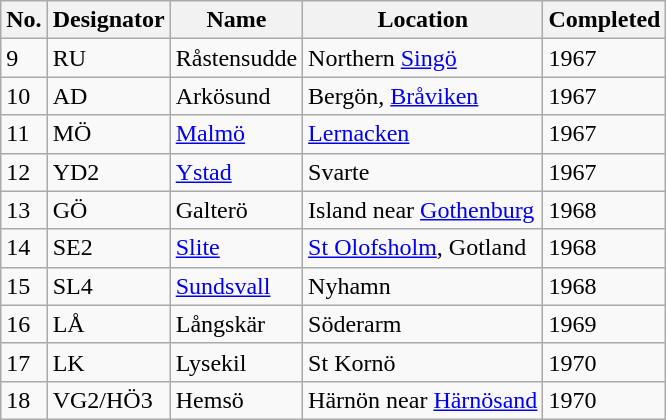<table class="wikitable">
<tr>
<th>No.</th>
<th>Designator</th>
<th>Name</th>
<th>Location</th>
<th>Completed</th>
</tr>
<tr>
<td>9</td>
<td>RU</td>
<td>Råstensudde</td>
<td>Northern <a href='#'>Singö</a></td>
<td>1967</td>
</tr>
<tr>
<td>10</td>
<td>AD</td>
<td>Arkösund</td>
<td>Bergön, <a href='#'>Bråviken</a></td>
<td>1967</td>
</tr>
<tr>
<td>11</td>
<td>MÖ</td>
<td><a href='#'>Malmö</a></td>
<td><a href='#'>Lernacken</a></td>
<td>1967</td>
</tr>
<tr>
<td>12</td>
<td>YD2</td>
<td><a href='#'>Ystad</a></td>
<td>Svarte</td>
<td>1967</td>
</tr>
<tr>
<td>13</td>
<td>GÖ</td>
<td>Galterö</td>
<td>Island near <a href='#'>Gothenburg</a></td>
<td>1968</td>
</tr>
<tr>
<td>14</td>
<td>SE2</td>
<td><a href='#'>Slite</a></td>
<td><a href='#'>St Olofsholm</a>, Gotland</td>
<td>1968</td>
</tr>
<tr>
<td>15</td>
<td>SL4</td>
<td><a href='#'>Sundsvall</a></td>
<td>Nyhamn</td>
<td>1968</td>
</tr>
<tr>
<td>16</td>
<td>LÅ</td>
<td>Långskär</td>
<td>Söderarm</td>
<td>1969</td>
</tr>
<tr>
<td>17</td>
<td>LK</td>
<td>Lysekil</td>
<td>St Kornö</td>
<td>1970</td>
</tr>
<tr>
<td>18</td>
<td>VG2/HÖ3</td>
<td>Hemsö</td>
<td>Härnön near <a href='#'>Härnösand</a></td>
<td>1970</td>
</tr>
</table>
